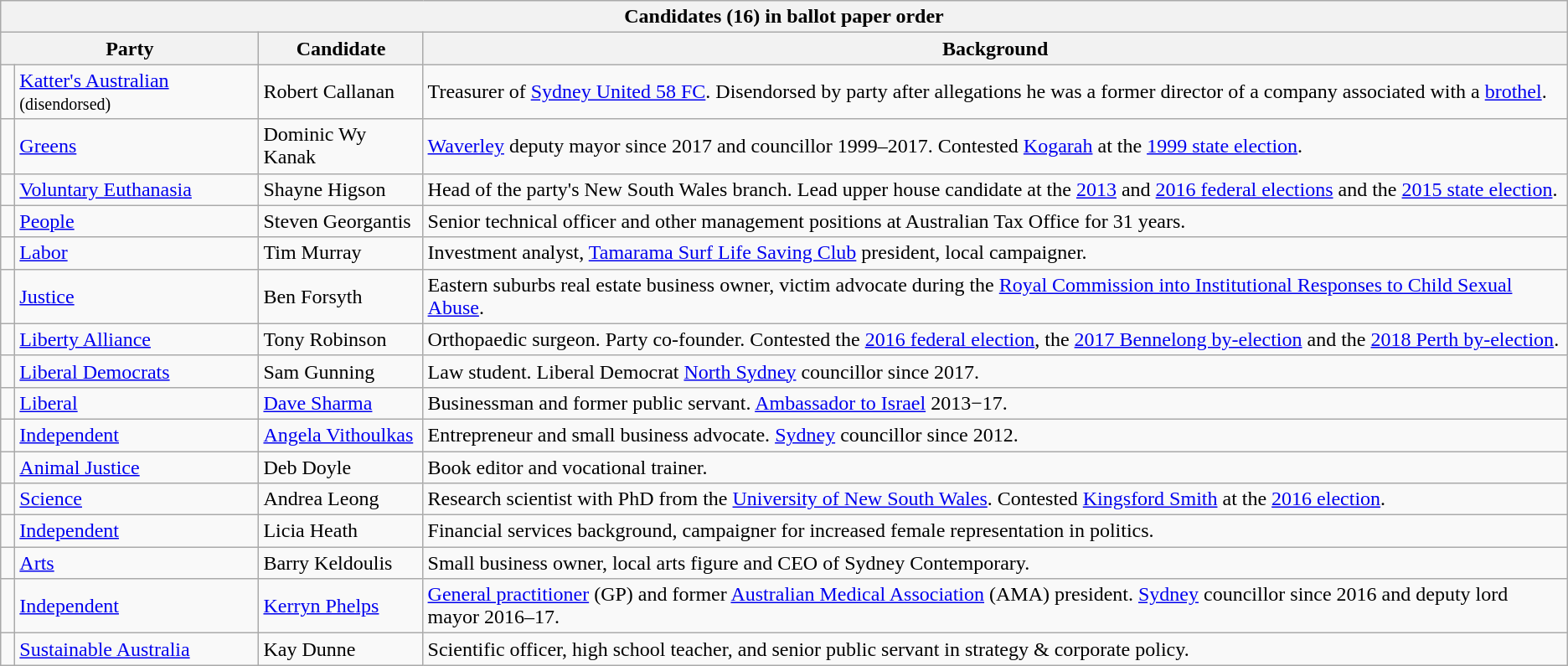<table class="wikitable">
<tr>
<th colspan=4>Candidates (16) in ballot paper order</th>
</tr>
<tr>
<th colspan=2>Party</th>
<th>Candidate</th>
<th>Background</th>
</tr>
<tr>
<td width=3pt > </td>
<td><a href='#'>Katter's Australian</a> <small>(disendorsed)</small></td>
<td>Robert Callanan</td>
<td>Treasurer of <a href='#'>Sydney United 58 FC</a>. Disendorsed by party after allegations he was a former director of a company associated with a <a href='#'>brothel</a>.</td>
</tr>
<tr>
<td width=3pt > </td>
<td><a href='#'>Greens</a></td>
<td>Dominic Wy Kanak</td>
<td><a href='#'>Waverley</a> deputy mayor since 2017 and councillor 1999–2017. Contested <a href='#'>Kogarah</a> at the <a href='#'>1999 state election</a>.</td>
</tr>
<tr>
<td width=3pt > </td>
<td><a href='#'>Voluntary Euthanasia</a></td>
<td>Shayne Higson</td>
<td>Head of the party's New South Wales branch. Lead upper house candidate at the <a href='#'>2013</a> and <a href='#'>2016 federal elections</a> and the <a href='#'>2015 state election</a>.</td>
</tr>
<tr>
<td width=3pt > </td>
<td><a href='#'>People</a></td>
<td>Steven Georgantis</td>
<td>Senior technical officer and other management positions at Australian Tax Office for 31 years.</td>
</tr>
<tr>
<td width=3pt > </td>
<td><a href='#'>Labor</a></td>
<td>Tim Murray</td>
<td>Investment analyst, <a href='#'>Tamarama Surf Life Saving Club</a> president, local campaigner.</td>
</tr>
<tr>
<td width=3pt > </td>
<td><a href='#'>Justice</a></td>
<td>Ben Forsyth</td>
<td>Eastern suburbs real estate business owner, victim advocate during the <a href='#'>Royal Commission into Institutional Responses to Child Sexual Abuse</a>.</td>
</tr>
<tr>
<td width=3pt > </td>
<td><a href='#'>Liberty Alliance</a></td>
<td>Tony Robinson</td>
<td>Orthopaedic surgeon. Party co-founder. Contested the <a href='#'>2016 federal election</a>, the <a href='#'>2017 Bennelong by-election</a> and the <a href='#'>2018 Perth by-election</a>.</td>
</tr>
<tr>
<td width=3pt > </td>
<td><a href='#'>Liberal Democrats</a></td>
<td>Sam Gunning</td>
<td>Law student. Liberal Democrat <a href='#'>North Sydney</a> councillor since 2017.</td>
</tr>
<tr>
<td width=3pt > </td>
<td><a href='#'>Liberal</a></td>
<td><a href='#'>Dave Sharma</a></td>
<td>Businessman and former public servant. <a href='#'>Ambassador to Israel</a> 2013−17.</td>
</tr>
<tr>
<td width=3pt > </td>
<td><a href='#'>Independent</a></td>
<td><a href='#'>Angela Vithoulkas</a></td>
<td>Entrepreneur and small business advocate. <a href='#'>Sydney</a> councillor since 2012.</td>
</tr>
<tr>
<td> </td>
<td><a href='#'>Animal Justice</a></td>
<td>Deb Doyle</td>
<td>Book editor and vocational trainer.</td>
</tr>
<tr>
<td width=3pt > </td>
<td><a href='#'>Science</a></td>
<td>Andrea Leong</td>
<td>Research scientist with PhD from the <a href='#'>University of New South Wales</a>. Contested <a href='#'>Kingsford Smith</a> at the <a href='#'>2016 election</a>.</td>
</tr>
<tr>
<td width=3pt > </td>
<td><a href='#'>Independent</a></td>
<td>Licia Heath</td>
<td>Financial services background, campaigner for increased female representation in politics.</td>
</tr>
<tr>
<td width=3pt > </td>
<td><a href='#'>Arts</a></td>
<td>Barry Keldoulis</td>
<td>Small business owner, local arts figure and CEO of Sydney Contemporary.</td>
</tr>
<tr>
<td width=3pt > </td>
<td><a href='#'>Independent</a></td>
<td><a href='#'>Kerryn Phelps</a></td>
<td><a href='#'>General practitioner</a> (GP) and former <a href='#'>Australian Medical Association</a> (AMA) president. <a href='#'>Sydney</a> councillor since 2016 and deputy lord mayor 2016–17.</td>
</tr>
<tr>
<td width=3pt > </td>
<td><a href='#'>Sustainable Australia</a></td>
<td>Kay Dunne</td>
<td>Scientific officer, high school teacher, and senior public servant in strategy & corporate policy.</td>
</tr>
</table>
